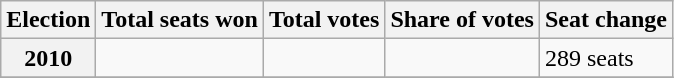<table class="wikitable">
<tr>
<th>Election</th>
<th>Total seats won</th>
<th>Total votes</th>
<th>Share of votes</th>
<th>Seat change</th>
</tr>
<tr>
<th>2010</th>
<td></td>
<td></td>
<td></td>
<td>289 seats</td>
</tr>
<tr>
</tr>
</table>
